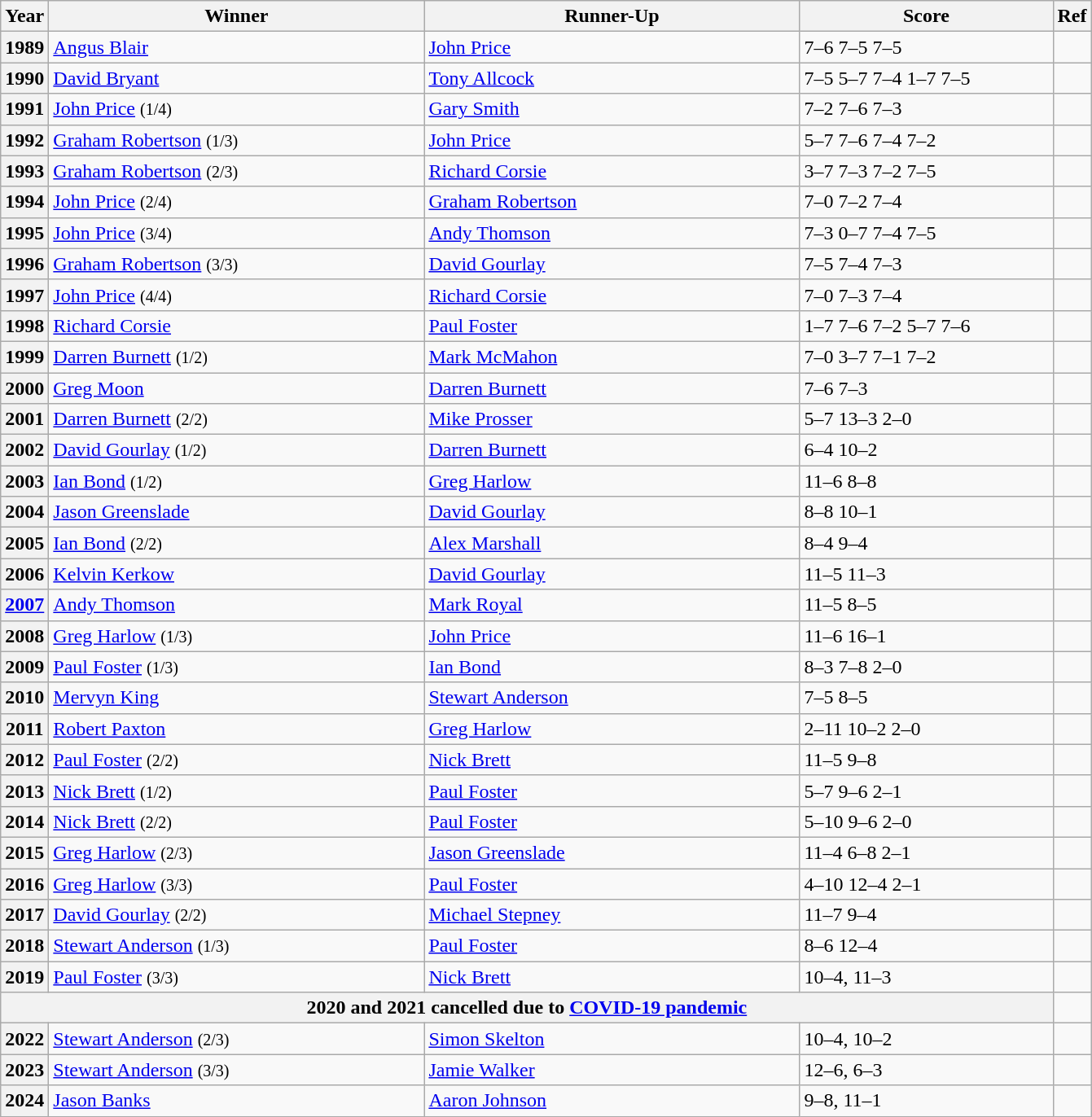<table class="wikitable">
<tr>
<th>Year</th>
<th width=300>Winner</th>
<th width=300>Runner-Up</th>
<th width=200>Score</th>
<th width=20>Ref</th>
</tr>
<tr>
<th>1989</th>
<td> <a href='#'>Angus Blair</a></td>
<td> <a href='#'>John Price</a></td>
<td>7–6 7–5 7–5</td>
<td></td>
</tr>
<tr>
<th>1990</th>
<td> <a href='#'>David Bryant</a></td>
<td> <a href='#'>Tony Allcock</a></td>
<td>7–5 5–7 7–4 1–7 7–5</td>
<td></td>
</tr>
<tr>
<th>1991</th>
<td> <a href='#'>John Price</a> <small>(1/4)</small></td>
<td> <a href='#'>Gary Smith</a></td>
<td>7–2 7–6 7–3</td>
<td></td>
</tr>
<tr>
<th>1992</th>
<td> <a href='#'>Graham Robertson</a> <small>(1/3)</small></td>
<td> <a href='#'>John Price</a></td>
<td>5–7 7–6 7–4 7–2</td>
<td></td>
</tr>
<tr>
<th>1993</th>
<td> <a href='#'>Graham Robertson</a> <small>(2/3)</small></td>
<td> <a href='#'>Richard Corsie</a></td>
<td>3–7 7–3 7–2 7–5</td>
<td></td>
</tr>
<tr>
<th>1994</th>
<td> <a href='#'>John Price</a>  <small>(2/4)</small></td>
<td> <a href='#'>Graham Robertson</a></td>
<td>7–0 7–2 7–4</td>
<td></td>
</tr>
<tr>
<th>1995</th>
<td> <a href='#'>John Price</a> <small>(3/4)</small></td>
<td> <a href='#'>Andy Thomson</a></td>
<td>7–3 0–7 7–4 7–5</td>
<td></td>
</tr>
<tr>
<th>1996</th>
<td> <a href='#'>Graham Robertson</a> <small>(3/3)</small></td>
<td> <a href='#'>David Gourlay</a></td>
<td>7–5 7–4 7–3</td>
<td></td>
</tr>
<tr>
<th>1997</th>
<td> <a href='#'>John Price</a>  <small>(4/4)</small></td>
<td> <a href='#'>Richard Corsie</a></td>
<td>7–0 7–3 7–4</td>
<td></td>
</tr>
<tr>
<th>1998</th>
<td> <a href='#'>Richard Corsie</a></td>
<td> <a href='#'>Paul Foster</a></td>
<td>1–7 7–6 7–2 5–7 7–6</td>
<td></td>
</tr>
<tr>
<th>1999</th>
<td> <a href='#'>Darren Burnett</a> <small>(1/2)</small></td>
<td> <a href='#'>Mark McMahon</a></td>
<td>7–0 3–7 7–1 7–2</td>
<td></td>
</tr>
<tr>
<th>2000</th>
<td> <a href='#'>Greg Moon</a></td>
<td> <a href='#'>Darren Burnett</a></td>
<td>7–6 7–3</td>
<td></td>
</tr>
<tr>
<th>2001</th>
<td> <a href='#'>Darren Burnett</a> <small>(2/2)</small></td>
<td> <a href='#'>Mike Prosser</a></td>
<td>5–7 13–3 2–0</td>
<td></td>
</tr>
<tr>
<th>2002</th>
<td> <a href='#'>David Gourlay</a> <small>(1/2)</small></td>
<td> <a href='#'>Darren Burnett</a></td>
<td>6–4 10–2</td>
<td></td>
</tr>
<tr>
<th>2003</th>
<td> <a href='#'>Ian Bond</a> <small>(1/2)</small></td>
<td> <a href='#'>Greg Harlow</a></td>
<td>11–6 8–8</td>
<td></td>
</tr>
<tr>
<th>2004</th>
<td> <a href='#'>Jason Greenslade</a></td>
<td> <a href='#'>David Gourlay</a></td>
<td>8–8 10–1</td>
<td></td>
</tr>
<tr>
<th>2005</th>
<td> <a href='#'>Ian Bond</a> <small>(2/2)</small></td>
<td> <a href='#'>Alex Marshall</a></td>
<td>8–4 9–4</td>
<td></td>
</tr>
<tr>
<th>2006</th>
<td> <a href='#'>Kelvin Kerkow</a></td>
<td> <a href='#'>David Gourlay</a></td>
<td>11–5 11–3</td>
<td></td>
</tr>
<tr>
<th><a href='#'>2007</a></th>
<td> <a href='#'>Andy Thomson</a></td>
<td> <a href='#'>Mark Royal</a></td>
<td>11–5 8–5</td>
<td></td>
</tr>
<tr>
<th>2008</th>
<td> <a href='#'>Greg Harlow</a> <small>(1/3)</small></td>
<td> <a href='#'>John Price</a></td>
<td>11–6 16–1</td>
<td></td>
</tr>
<tr>
<th>2009</th>
<td> <a href='#'>Paul Foster</a>  <small>(1/3)</small></td>
<td> <a href='#'>Ian Bond</a></td>
<td>8–3 7–8 2–0</td>
<td></td>
</tr>
<tr>
<th>2010</th>
<td> <a href='#'>Mervyn King</a></td>
<td> <a href='#'>Stewart Anderson</a></td>
<td>7–5 8–5</td>
<td></td>
</tr>
<tr>
<th>2011</th>
<td> <a href='#'>Robert Paxton</a></td>
<td> <a href='#'>Greg Harlow</a></td>
<td>2–11 10–2 2–0</td>
<td></td>
</tr>
<tr>
<th>2012</th>
<td> <a href='#'>Paul Foster</a> <small>(2/2)</small></td>
<td> <a href='#'>Nick Brett</a></td>
<td>11–5 9–8</td>
<td></td>
</tr>
<tr>
<th>2013</th>
<td> <a href='#'>Nick Brett</a> <small>(1/2)</small></td>
<td> <a href='#'>Paul Foster</a></td>
<td>5–7 9–6 2–1</td>
<td></td>
</tr>
<tr>
<th>2014</th>
<td> <a href='#'>Nick Brett</a> <small>(2/2)</small></td>
<td> <a href='#'>Paul Foster</a></td>
<td>5–10 9–6 2–0</td>
<td></td>
</tr>
<tr>
<th>2015</th>
<td> <a href='#'>Greg Harlow</a> <small>(2/3)</small></td>
<td> <a href='#'>Jason Greenslade</a></td>
<td>11–4 6–8 2–1</td>
<td></td>
</tr>
<tr>
<th>2016</th>
<td> <a href='#'>Greg Harlow</a> <small>(3/3)</small></td>
<td> <a href='#'>Paul Foster</a></td>
<td>4–10 12–4 2–1</td>
<td></td>
</tr>
<tr>
<th>2017</th>
<td> <a href='#'>David Gourlay</a> <small>(2/2)</small></td>
<td> <a href='#'>Michael Stepney</a></td>
<td>11–7 9–4</td>
<td></td>
</tr>
<tr>
<th>2018</th>
<td> <a href='#'>Stewart Anderson</a> <small>(1/3)</small></td>
<td> <a href='#'>Paul Foster</a></td>
<td>8–6 12–4</td>
<td></td>
</tr>
<tr>
<th>2019</th>
<td> <a href='#'>Paul Foster</a> <small>(3/3)</small></td>
<td> <a href='#'>Nick Brett</a></td>
<td>10–4, 11–3</td>
<td></td>
</tr>
<tr>
<th colspan=4 align-center>2020 and 2021 cancelled due to <a href='#'>COVID-19 pandemic</a></th>
<td></td>
</tr>
<tr>
<th>2022</th>
<td> <a href='#'>Stewart Anderson</a> <small>(2/3)</small></td>
<td> <a href='#'>Simon Skelton</a></td>
<td>10–4, 10–2</td>
<td></td>
</tr>
<tr>
<th>2023</th>
<td> <a href='#'>Stewart Anderson</a> <small>(3/3)</small></td>
<td> <a href='#'>Jamie Walker</a></td>
<td>12–6, 6–3</td>
<td></td>
</tr>
<tr>
<th>2024</th>
<td> <a href='#'>Jason Banks</a></td>
<td> <a href='#'>Aaron Johnson</a></td>
<td>9–8, 11–1</td>
<td></td>
</tr>
</table>
